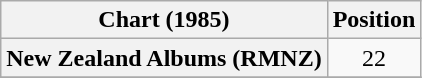<table class="wikitable plainrowheaders" style="text-align:center">
<tr>
<th scope="col">Chart (1985)</th>
<th scope="col">Position</th>
</tr>
<tr>
<th scope="row">New Zealand Albums (RMNZ)</th>
<td>22</td>
</tr>
<tr>
</tr>
</table>
